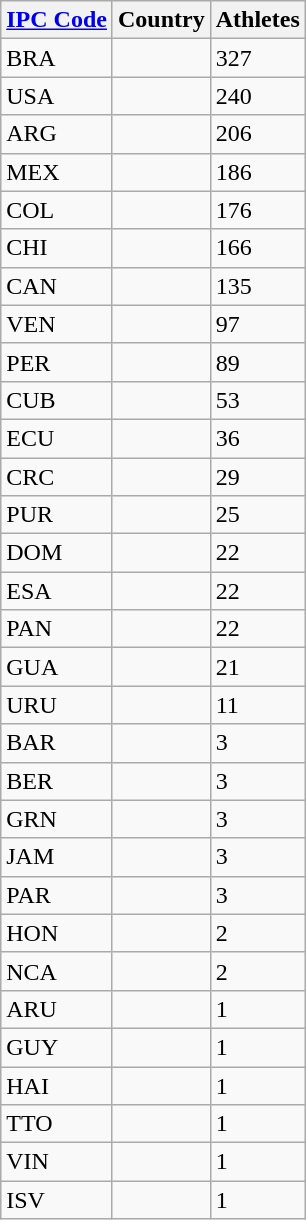<table class="wikitable collapsible collapsed sortable" style="border:0;">
<tr>
<th><a href='#'>IPC Code</a></th>
<th>Country</th>
<th>Athletes</th>
</tr>
<tr>
<td>BRA</td>
<td></td>
<td>327</td>
</tr>
<tr>
<td>USA</td>
<td></td>
<td>240</td>
</tr>
<tr>
<td>ARG</td>
<td></td>
<td>206</td>
</tr>
<tr>
<td>MEX</td>
<td></td>
<td>186</td>
</tr>
<tr>
<td>COL</td>
<td></td>
<td>176</td>
</tr>
<tr>
<td>CHI</td>
<td></td>
<td>166</td>
</tr>
<tr>
<td>CAN</td>
<td></td>
<td>135</td>
</tr>
<tr>
<td>VEN</td>
<td></td>
<td>97</td>
</tr>
<tr>
<td>PER</td>
<td></td>
<td>89</td>
</tr>
<tr>
<td>CUB</td>
<td></td>
<td>53</td>
</tr>
<tr>
<td>ECU</td>
<td></td>
<td>36</td>
</tr>
<tr>
<td>CRC</td>
<td></td>
<td>29</td>
</tr>
<tr>
<td>PUR</td>
<td></td>
<td>25</td>
</tr>
<tr>
<td>DOM</td>
<td></td>
<td>22</td>
</tr>
<tr>
<td>ESA</td>
<td></td>
<td>22</td>
</tr>
<tr>
<td>PAN</td>
<td></td>
<td>22</td>
</tr>
<tr>
<td>GUA</td>
<td></td>
<td>21</td>
</tr>
<tr>
<td>URU</td>
<td></td>
<td>11</td>
</tr>
<tr>
<td>BAR</td>
<td></td>
<td>3</td>
</tr>
<tr>
<td>BER</td>
<td></td>
<td>3</td>
</tr>
<tr>
<td>GRN</td>
<td></td>
<td>3</td>
</tr>
<tr>
<td>JAM</td>
<td></td>
<td>3</td>
</tr>
<tr>
<td>PAR</td>
<td></td>
<td>3</td>
</tr>
<tr>
<td>HON</td>
<td></td>
<td>2</td>
</tr>
<tr>
<td>NCA</td>
<td></td>
<td>2</td>
</tr>
<tr>
<td>ARU</td>
<td></td>
<td>1</td>
</tr>
<tr>
<td>GUY</td>
<td></td>
<td>1</td>
</tr>
<tr>
<td>HAI</td>
<td></td>
<td>1</td>
</tr>
<tr>
<td>TTO</td>
<td></td>
<td>1</td>
</tr>
<tr>
<td>VIN</td>
<td></td>
<td>1</td>
</tr>
<tr>
<td>ISV</td>
<td></td>
<td>1</td>
</tr>
</table>
